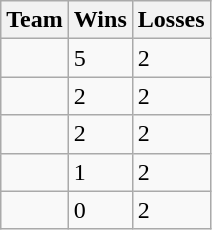<table class=wikitable>
<tr>
<th>Team</th>
<th>Wins</th>
<th>Losses</th>
</tr>
<tr>
<td><strong></strong></td>
<td>5</td>
<td>2</td>
</tr>
<tr>
<td></td>
<td>2</td>
<td>2</td>
</tr>
<tr>
<td></td>
<td>2</td>
<td>2</td>
</tr>
<tr>
<td></td>
<td>1</td>
<td>2</td>
</tr>
<tr>
<td></td>
<td>0</td>
<td>2</td>
</tr>
</table>
